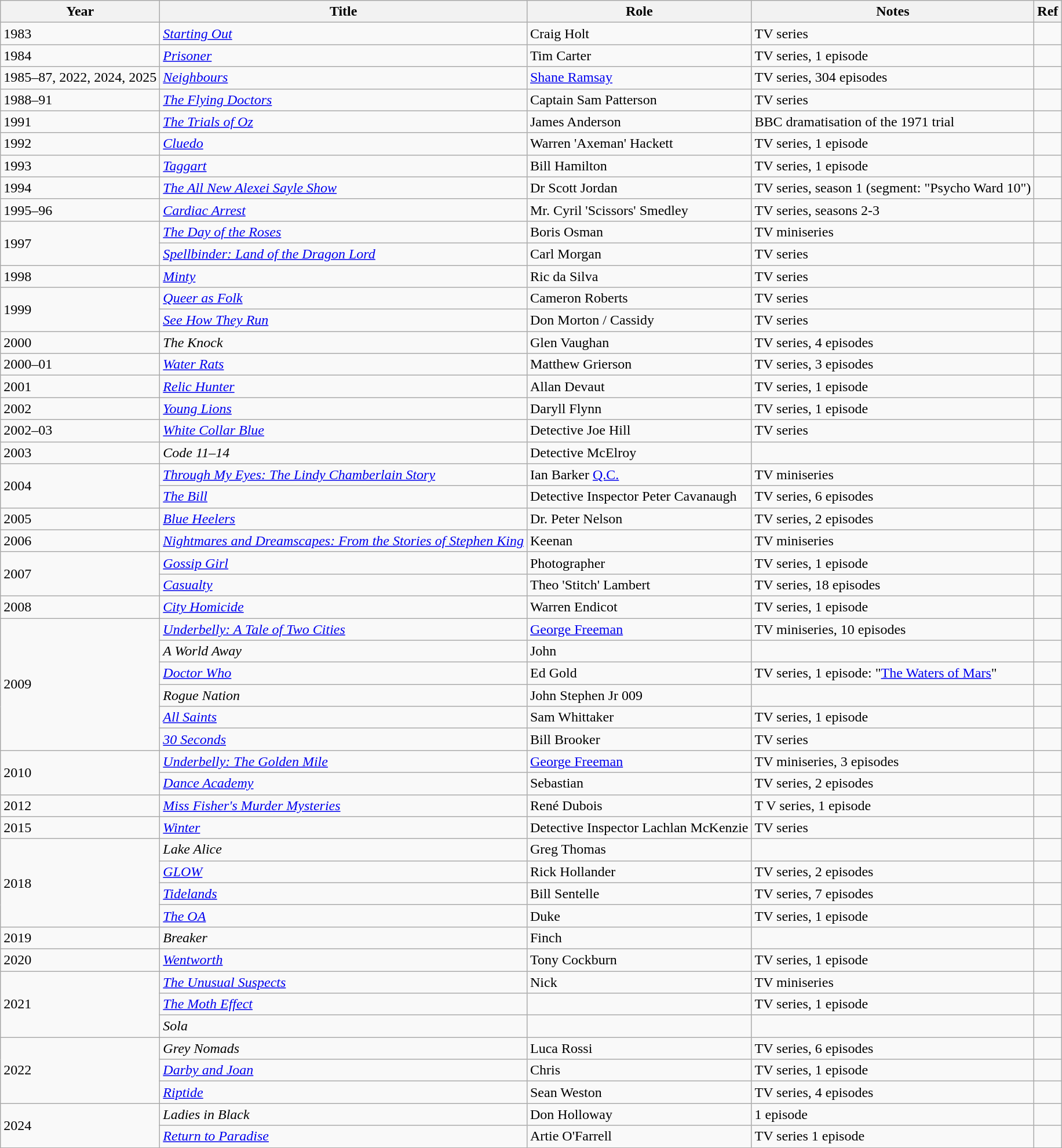<table class="wikitable plainrowheaders sortable">
<tr>
<th>Year</th>
<th>Title</th>
<th>Role</th>
<th>Notes</th>
<th>Ref</th>
</tr>
<tr>
<td>1983</td>
<td><em><a href='#'>Starting Out</a></em></td>
<td>Craig Holt</td>
<td>TV series</td>
<td></td>
</tr>
<tr>
<td>1984</td>
<td><em> <a href='#'>Prisoner</a></em></td>
<td>Tim Carter</td>
<td>TV series, 1 episode</td>
<td></td>
</tr>
<tr>
<td>1985–87, 2022, 2024, 2025</td>
<td><em><a href='#'>Neighbours</a></em></td>
<td><a href='#'>Shane Ramsay</a></td>
<td>TV series, 304 episodes</td>
<td></td>
</tr>
<tr>
<td>1988–91</td>
<td><em><a href='#'>The Flying Doctors</a></em></td>
<td>Captain Sam Patterson</td>
<td>TV series</td>
<td></td>
</tr>
<tr>
<td>1991</td>
<td><em> <a href='#'>The Trials of Oz</a></em></td>
<td>James Anderson</td>
<td>BBC dramatisation of the 1971 trial</td>
<td></td>
</tr>
<tr>
<td>1992</td>
<td><em> <a href='#'>Cluedo</a></em></td>
<td>Warren 'Axeman' Hackett</td>
<td>TV series, 1 episode</td>
<td></td>
</tr>
<tr>
<td>1993</td>
<td><em><a href='#'>Taggart</a></em></td>
<td>Bill Hamilton</td>
<td>TV series, 1 episode</td>
<td></td>
</tr>
<tr>
<td>1994</td>
<td><em><a href='#'>The All New Alexei Sayle Show</a></em></td>
<td>Dr Scott Jordan</td>
<td>TV series, season 1 (segment: "Psycho Ward 10")</td>
<td></td>
</tr>
<tr>
<td>1995–96</td>
<td><em><a href='#'>Cardiac Arrest</a></em></td>
<td>Mr. Cyril 'Scissors' Smedley</td>
<td>TV series, seasons 2-3</td>
<td></td>
</tr>
<tr>
<td rowspan="2">1997</td>
<td><em><a href='#'>The Day of the Roses</a></em></td>
<td>Boris Osman</td>
<td>TV miniseries</td>
<td></td>
</tr>
<tr>
<td><em><a href='#'>Spellbinder: Land of the Dragon Lord</a></em></td>
<td>Carl Morgan</td>
<td>TV series</td>
<td></td>
</tr>
<tr>
<td>1998</td>
<td><em><a href='#'>Minty</a></em></td>
<td>Ric da Silva</td>
<td>TV series</td>
<td></td>
</tr>
<tr>
<td rowspan="2">1999</td>
<td><em><a href='#'>Queer as Folk</a></em></td>
<td>Cameron Roberts</td>
<td>TV series</td>
<td></td>
</tr>
<tr>
<td><em><a href='#'>See How They Run</a></em></td>
<td>Don Morton / Cassidy</td>
<td>TV series</td>
<td></td>
</tr>
<tr>
<td>2000</td>
<td><em>The Knock</em></td>
<td>Glen Vaughan</td>
<td>TV series, 4 episodes</td>
<td></td>
</tr>
<tr>
<td>2000–01</td>
<td><em><a href='#'>Water Rats</a></em></td>
<td>Matthew Grierson</td>
<td>TV series, 3 episodes</td>
<td></td>
</tr>
<tr>
<td>2001</td>
<td><em><a href='#'>Relic Hunter</a></em></td>
<td>Allan Devaut</td>
<td>TV series, 1 episode</td>
<td></td>
</tr>
<tr>
<td>2002</td>
<td><em><a href='#'>Young Lions</a></em></td>
<td>Daryll Flynn</td>
<td>TV series, 1 episode</td>
<td></td>
</tr>
<tr>
<td>2002–03</td>
<td><em><a href='#'>White Collar Blue</a></em></td>
<td>Detective Joe Hill</td>
<td>TV series</td>
<td></td>
</tr>
<tr>
<td>2003</td>
<td><em>Code 11–14</em></td>
<td>Detective McElroy</td>
<td></td>
<td></td>
</tr>
<tr>
<td rowspan="2">2004</td>
<td><em><a href='#'>Through My Eyes: The Lindy Chamberlain Story</a></em></td>
<td>Ian Barker <a href='#'>Q.C.</a></td>
<td>TV miniseries</td>
<td></td>
</tr>
<tr>
<td><em><a href='#'>The Bill</a></em></td>
<td>Detective Inspector Peter Cavanaugh</td>
<td>TV series, 6 episodes</td>
<td></td>
</tr>
<tr>
<td>2005</td>
<td><em><a href='#'>Blue Heelers</a></em></td>
<td>Dr. Peter Nelson</td>
<td>TV series, 2 episodes</td>
<td></td>
</tr>
<tr>
<td>2006</td>
<td><em><a href='#'>Nightmares and Dreamscapes: From the Stories of Stephen King</a></em></td>
<td>Keenan</td>
<td>TV miniseries</td>
<td></td>
</tr>
<tr>
<td rowspan="2">2007</td>
<td><em><a href='#'>Gossip Girl</a></em></td>
<td>Photographer</td>
<td>TV series, 1 episode</td>
<td></td>
</tr>
<tr>
<td><em><a href='#'>Casualty</a></em></td>
<td>Theo 'Stitch' Lambert</td>
<td>TV series, 18 episodes</td>
<td></td>
</tr>
<tr>
<td>2008</td>
<td><em><a href='#'>City Homicide</a></em></td>
<td>Warren Endicot</td>
<td>TV series, 1 episode</td>
<td></td>
</tr>
<tr>
<td rowspan="6">2009</td>
<td><em><a href='#'>Underbelly: A Tale of Two Cities</a></em></td>
<td><a href='#'>George Freeman</a></td>
<td>TV miniseries, 10 episodes</td>
<td></td>
</tr>
<tr>
<td><em>A World Away</em></td>
<td>John</td>
<td></td>
<td></td>
</tr>
<tr>
<td><em><a href='#'>Doctor Who</a></em></td>
<td>Ed Gold</td>
<td>TV series, 1 episode: "<a href='#'>The Waters of Mars</a>"</td>
<td></td>
</tr>
<tr>
<td><em>Rogue Nation</em></td>
<td>John Stephen Jr 009</td>
<td></td>
<td></td>
</tr>
<tr>
<td><em><a href='#'>All Saints</a></em></td>
<td>Sam Whittaker</td>
<td>TV series, 1 episode</td>
<td></td>
</tr>
<tr>
<td><em><a href='#'>30 Seconds</a></em></td>
<td>Bill Brooker</td>
<td>TV series</td>
<td></td>
</tr>
<tr>
<td rowspan="2">2010</td>
<td><em><a href='#'>Underbelly: The Golden Mile</a></em></td>
<td><a href='#'>George Freeman</a></td>
<td>TV miniseries, 3 episodes</td>
<td></td>
</tr>
<tr>
<td><em><a href='#'>Dance Academy</a></em></td>
<td>Sebastian</td>
<td>TV series, 2 episodes</td>
<td></td>
</tr>
<tr>
<td>2012</td>
<td><em><a href='#'>Miss Fisher's Murder Mysteries</a></em></td>
<td>René Dubois</td>
<td>T V series, 1 episode</td>
<td></td>
</tr>
<tr>
<td>2015</td>
<td><em><a href='#'>Winter</a></em></td>
<td>Detective Inspector Lachlan McKenzie</td>
<td>TV series</td>
<td></td>
</tr>
<tr>
<td rowspan="4">2018</td>
<td><em>Lake Alice</em></td>
<td>Greg Thomas</td>
<td></td>
<td></td>
</tr>
<tr>
<td><em><a href='#'>GLOW</a></em></td>
<td>Rick Hollander</td>
<td>TV series, 2 episodes</td>
<td></td>
</tr>
<tr>
<td><em><a href='#'>Tidelands</a></em></td>
<td>Bill Sentelle</td>
<td>TV series, 7 episodes</td>
<td></td>
</tr>
<tr>
<td><em><a href='#'>The OA</a></em></td>
<td>Duke</td>
<td>TV series, 1 episode</td>
<td></td>
</tr>
<tr>
<td>2019</td>
<td><em>Breaker</em></td>
<td>Finch</td>
<td></td>
<td></td>
</tr>
<tr>
<td>2020</td>
<td><em><a href='#'>Wentworth</a></em></td>
<td>Tony Cockburn</td>
<td>TV series, 1 episode</td>
<td></td>
</tr>
<tr>
<td rowspan="3">2021</td>
<td><em><a href='#'>The Unusual Suspects</a></em></td>
<td>Nick</td>
<td>TV miniseries</td>
<td></td>
</tr>
<tr>
<td><em><a href='#'>The Moth Effect</a></em></td>
<td></td>
<td>TV series, 1 episode</td>
<td></td>
</tr>
<tr>
<td><em>Sola</em></td>
<td></td>
<td></td>
<td></td>
</tr>
<tr>
<td rowspan="3">2022</td>
<td><em>Grey Nomads</em></td>
<td>Luca Rossi</td>
<td>TV series, 6 episodes</td>
<td></td>
</tr>
<tr>
<td><em><a href='#'>Darby and Joan</a></em></td>
<td>Chris</td>
<td>TV series, 1 episode</td>
<td></td>
</tr>
<tr>
<td><em><a href='#'>Riptide</a></em></td>
<td>Sean Weston</td>
<td>TV series, 4 episodes</td>
<td></td>
</tr>
<tr>
<td rowspan="2">2024</td>
<td><em>Ladies in Black</em></td>
<td>Don Holloway</td>
<td>1 episode</td>
<td></td>
</tr>
<tr>
<td><a href='#'><em>Return to Paradise</em></a></td>
<td>Artie O'Farrell</td>
<td>TV series 1 episode</td>
<td></td>
</tr>
</table>
